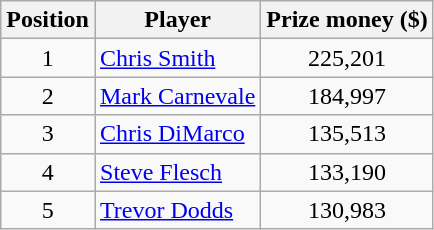<table class="wikitable">
<tr>
<th>Position</th>
<th>Player</th>
<th>Prize money ($)</th>
</tr>
<tr>
<td align=center>1</td>
<td> <a href='#'>Chris Smith</a></td>
<td align=center>225,201</td>
</tr>
<tr>
<td align=center>2</td>
<td> <a href='#'>Mark Carnevale</a></td>
<td align=center>184,997</td>
</tr>
<tr>
<td align=center>3</td>
<td> <a href='#'>Chris DiMarco</a></td>
<td align=center>135,513</td>
</tr>
<tr>
<td align=center>4</td>
<td> <a href='#'>Steve Flesch</a></td>
<td align=center>133,190</td>
</tr>
<tr>
<td align=center>5</td>
<td> <a href='#'>Trevor Dodds</a></td>
<td align=center>130,983</td>
</tr>
</table>
